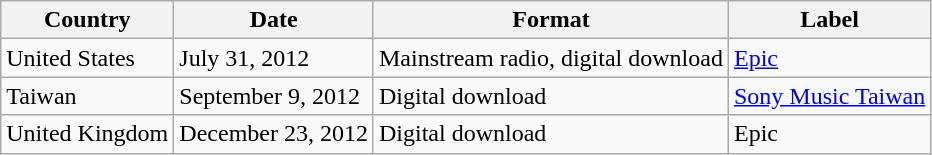<table class="wikitable">
<tr>
<th scope="col">Country</th>
<th scope="col">Date</th>
<th scope="col">Format</th>
<th scope="col">Label</th>
</tr>
<tr>
<td>United States</td>
<td>July 31, 2012</td>
<td>Mainstream radio, digital download</td>
<td><a href='#'>Epic</a></td>
</tr>
<tr>
<td>Taiwan</td>
<td>September 9, 2012</td>
<td>Digital download</td>
<td><a href='#'>Sony Music Taiwan</a></td>
</tr>
<tr>
<td>United Kingdom</td>
<td>December 23, 2012</td>
<td>Digital download</td>
<td>Epic</td>
</tr>
</table>
